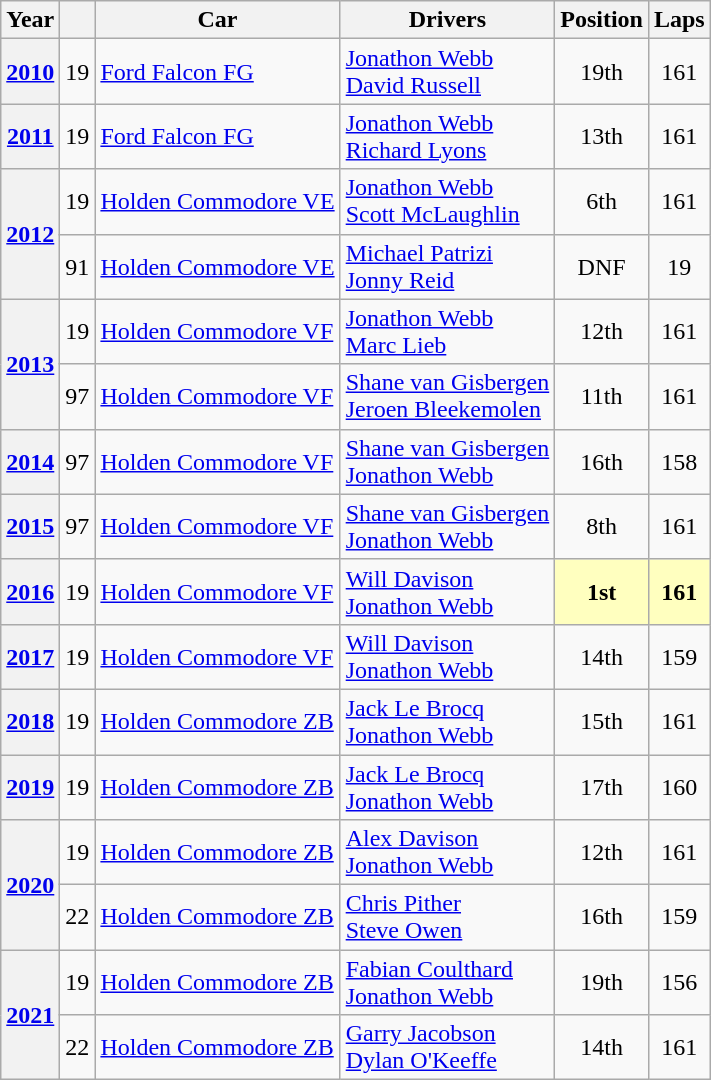<table class="wikitable" style=font-size: 95%;>
<tr>
<th>Year</th>
<th></th>
<th>Car</th>
<th>Drivers</th>
<th>Position</th>
<th>Laps</th>
</tr>
<tr>
<th><a href='#'>2010</a></th>
<td align=center>19</td>
<td><a href='#'>Ford Falcon FG</a></td>
<td> <a href='#'>Jonathon Webb</a><br> <a href='#'>David Russell</a></td>
<td align=center>19th</td>
<td align=center>161</td>
</tr>
<tr>
<th><a href='#'>2011</a></th>
<td align=center>19</td>
<td><a href='#'>Ford Falcon FG</a></td>
<td> <a href='#'>Jonathon Webb</a><br> <a href='#'>Richard Lyons</a></td>
<td align=center>13th</td>
<td align=center>161</td>
</tr>
<tr>
<th rowspan=2><a href='#'>2012</a></th>
<td align=center>19</td>
<td><a href='#'>Holden Commodore VE</a></td>
<td> <a href='#'>Jonathon Webb</a><br> <a href='#'>Scott McLaughlin</a></td>
<td align=center>6th</td>
<td align=center>161</td>
</tr>
<tr>
<td align=center>91</td>
<td><a href='#'>Holden Commodore VE</a></td>
<td> <a href='#'>Michael Patrizi</a><br> <a href='#'>Jonny Reid</a></td>
<td align=center>DNF</td>
<td align=center>19</td>
</tr>
<tr>
<th rowspan=2><a href='#'>2013</a></th>
<td align=center>19</td>
<td><a href='#'>Holden Commodore VF</a></td>
<td> <a href='#'>Jonathon Webb</a><br> <a href='#'>Marc Lieb</a></td>
<td align=center>12th</td>
<td align=center>161</td>
</tr>
<tr>
<td align=center>97</td>
<td><a href='#'>Holden Commodore VF</a></td>
<td> <a href='#'>Shane van Gisbergen</a><br> <a href='#'>Jeroen Bleekemolen</a></td>
<td align=center>11th</td>
<td align=center>161</td>
</tr>
<tr>
<th><a href='#'>2014</a></th>
<td align=center>97</td>
<td><a href='#'>Holden Commodore VF</a></td>
<td> <a href='#'>Shane van Gisbergen</a><br> <a href='#'>Jonathon Webb</a></td>
<td align=center>16th</td>
<td align=center>158</td>
</tr>
<tr>
<th><a href='#'>2015</a></th>
<td align=center>97</td>
<td><a href='#'>Holden Commodore VF</a></td>
<td> <a href='#'>Shane van Gisbergen</a><br> <a href='#'>Jonathon Webb</a></td>
<td align=center>8th</td>
<td align=center>161</td>
</tr>
<tr>
<th><a href='#'>2016</a></th>
<td align=center>19</td>
<td><a href='#'>Holden Commodore VF</a></td>
<td> <a href='#'>Will Davison</a><br> <a href='#'>Jonathon Webb</a></td>
<td align=center style=background:#ffffbf><strong>1st</strong></td>
<td align=center style=background:#ffffbf><strong>161</strong></td>
</tr>
<tr>
<th><a href='#'>2017</a></th>
<td align=center>19</td>
<td><a href='#'>Holden Commodore VF</a></td>
<td> <a href='#'>Will Davison</a><br> <a href='#'>Jonathon Webb</a></td>
<td align=center>14th</td>
<td align=center>159</td>
</tr>
<tr>
<th><a href='#'>2018</a></th>
<td align=center>19</td>
<td><a href='#'>Holden Commodore ZB</a></td>
<td> <a href='#'>Jack Le Brocq</a><br> <a href='#'>Jonathon Webb</a></td>
<td align=center>15th</td>
<td align=center>161</td>
</tr>
<tr>
<th><a href='#'>2019</a></th>
<td align=center>19</td>
<td><a href='#'>Holden Commodore ZB</a></td>
<td> <a href='#'>Jack Le Brocq</a><br> <a href='#'>Jonathon Webb</a></td>
<td align=center>17th</td>
<td align=center>160</td>
</tr>
<tr>
<th rowspan=2><a href='#'>2020</a></th>
<td align=center>19</td>
<td><a href='#'>Holden Commodore ZB</a></td>
<td> <a href='#'>Alex Davison</a><br> <a href='#'>Jonathon Webb</a></td>
<td align=center>12th</td>
<td align=center>161</td>
</tr>
<tr>
<td align=center>22</td>
<td><a href='#'>Holden Commodore ZB</a></td>
<td> <a href='#'>Chris Pither</a><br> <a href='#'>Steve Owen</a></td>
<td align=center>16th</td>
<td align=center>159</td>
</tr>
<tr>
<th rowspan=2><a href='#'>2021</a></th>
<td align=center>19</td>
<td><a href='#'>Holden Commodore ZB</a></td>
<td> <a href='#'>Fabian Coulthard</a><br> <a href='#'>Jonathon Webb</a></td>
<td align=center>19th</td>
<td align=center>156</td>
</tr>
<tr>
<td align=center>22</td>
<td><a href='#'>Holden Commodore ZB</a></td>
<td> <a href='#'>Garry Jacobson</a><br> <a href='#'>Dylan O'Keeffe</a></td>
<td align=center>14th</td>
<td align=center>161</td>
</tr>
</table>
